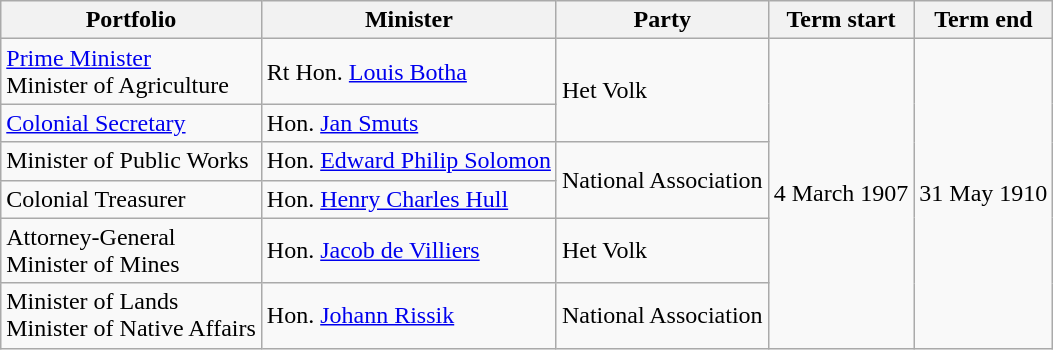<table class="wikitable">
<tr>
<th>Portfolio</th>
<th>Minister</th>
<th>Party</th>
<th>Term start</th>
<th>Term end</th>
</tr>
<tr>
<td><a href='#'>Prime Minister</a><br>Minister of Agriculture</td>
<td>Rt Hon. <a href='#'>Louis Botha</a></td>
<td rowspan="2">Het Volk</td>
<td rowspan="6" align="center">4 March 1907</td>
<td rowspan="6" align="center">31 May 1910</td>
</tr>
<tr>
<td><a href='#'>Colonial Secretary</a></td>
<td>Hon. <a href='#'>Jan Smuts</a></td>
</tr>
<tr>
<td>Minister of Public Works</td>
<td>Hon. <a href='#'>Edward Philip Solomon</a></td>
<td rowspan="2">National Association</td>
</tr>
<tr>
<td>Colonial Treasurer</td>
<td>Hon. <a href='#'>Henry Charles Hull</a></td>
</tr>
<tr>
<td>Attorney-General<br>Minister of Mines</td>
<td>Hon. <a href='#'>Jacob de Villiers</a></td>
<td>Het Volk</td>
</tr>
<tr>
<td>Minister of Lands<br>Minister of Native Affairs</td>
<td>Hon. <a href='#'>Johann Rissik</a></td>
<td>National Association</td>
</tr>
</table>
